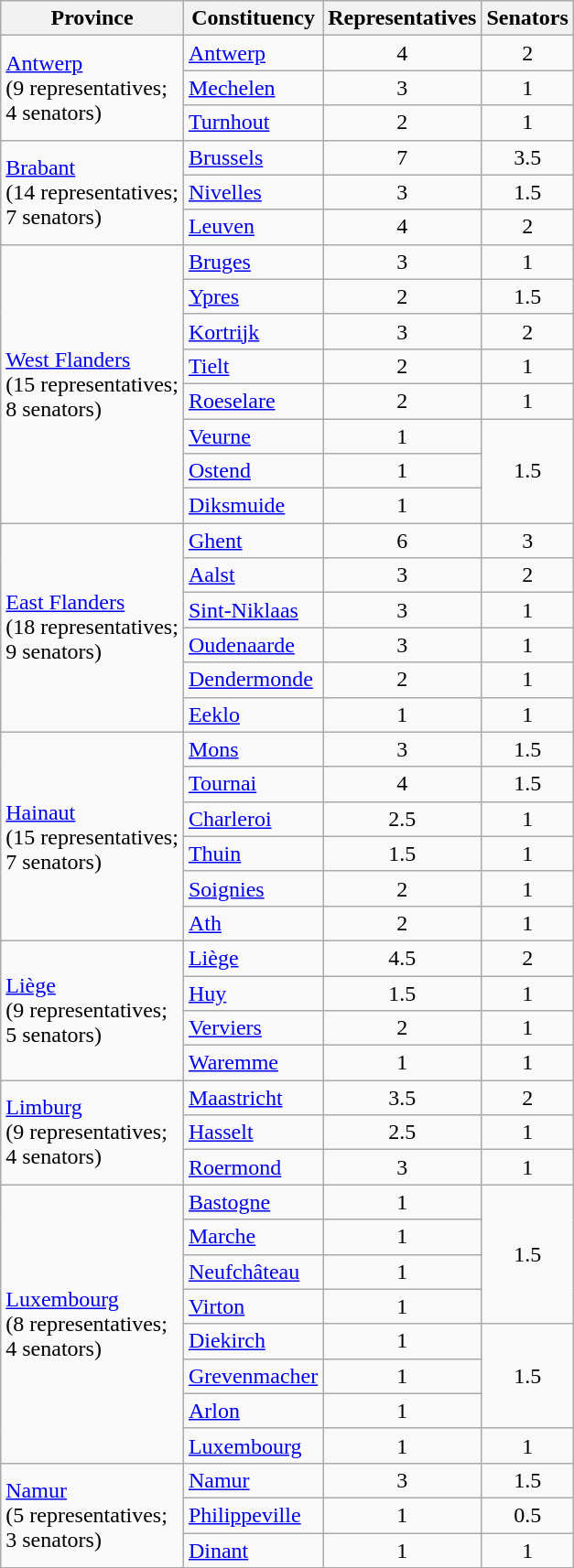<table class=wikitable>
<tr>
<th>Province</th>
<th>Constituency</th>
<th>Representatives</th>
<th>Senators</th>
</tr>
<tr>
<td rowspan=3><a href='#'>Antwerp</a><br>(9 representatives;<br>4 senators)</td>
<td><a href='#'>Antwerp</a></td>
<td align=center>4</td>
<td align=center>2</td>
</tr>
<tr>
<td><a href='#'>Mechelen</a></td>
<td align=center>3</td>
<td align=center>1</td>
</tr>
<tr>
<td><a href='#'>Turnhout</a></td>
<td align=center>2</td>
<td align=center>1</td>
</tr>
<tr>
<td rowspan=3><a href='#'>Brabant</a><br>(14 representatives;<br>7 senators)</td>
<td><a href='#'>Brussels</a></td>
<td align=center>7</td>
<td align=center>3.5</td>
</tr>
<tr>
<td><a href='#'>Nivelles</a></td>
<td align=center>3</td>
<td align=center>1.5</td>
</tr>
<tr>
<td><a href='#'>Leuven</a></td>
<td align=center>4</td>
<td align=center>2</td>
</tr>
<tr>
<td rowspan=8><a href='#'>West Flanders</a><br>(15 representatives;<br>8 senators)</td>
<td><a href='#'>Bruges</a></td>
<td align=center>3</td>
<td align=center>1</td>
</tr>
<tr>
<td><a href='#'>Ypres</a></td>
<td align=center>2</td>
<td align=center>1.5</td>
</tr>
<tr>
<td><a href='#'>Kortrijk</a></td>
<td align=center>3</td>
<td align=center>2</td>
</tr>
<tr>
<td><a href='#'>Tielt</a></td>
<td align=center>2</td>
<td align=center>1</td>
</tr>
<tr>
<td><a href='#'>Roeselare</a></td>
<td align=center>2</td>
<td align=center>1</td>
</tr>
<tr>
<td><a href='#'>Veurne</a></td>
<td align=center>1</td>
<td rowspan=3 align=center>1.5</td>
</tr>
<tr>
<td><a href='#'>Ostend</a></td>
<td align=center>1</td>
</tr>
<tr>
<td><a href='#'>Diksmuide</a></td>
<td align=center>1</td>
</tr>
<tr>
<td rowspan=6><a href='#'>East Flanders</a><br>(18 representatives;<br>9 senators)</td>
<td><a href='#'>Ghent</a></td>
<td align=center>6</td>
<td align=center>3</td>
</tr>
<tr>
<td><a href='#'>Aalst</a></td>
<td align=center>3</td>
<td align=center>2</td>
</tr>
<tr>
<td><a href='#'>Sint-Niklaas</a></td>
<td align=center>3</td>
<td align=center>1</td>
</tr>
<tr>
<td><a href='#'>Oudenaarde</a></td>
<td align=center>3</td>
<td align=center>1</td>
</tr>
<tr>
<td><a href='#'>Dendermonde</a></td>
<td align=center>2</td>
<td align=center>1</td>
</tr>
<tr>
<td><a href='#'>Eeklo</a></td>
<td align=center>1</td>
<td align=center>1</td>
</tr>
<tr>
<td rowspan=6><a href='#'>Hainaut</a><br>(15 representatives;<br>7 senators)</td>
<td><a href='#'>Mons</a></td>
<td align=center>3</td>
<td align=center>1.5</td>
</tr>
<tr>
<td><a href='#'>Tournai</a></td>
<td align=center>4</td>
<td align=center>1.5</td>
</tr>
<tr>
<td><a href='#'>Charleroi</a></td>
<td align=center>2.5</td>
<td align=center>1</td>
</tr>
<tr>
<td><a href='#'>Thuin</a></td>
<td align=center>1.5</td>
<td align=center>1</td>
</tr>
<tr>
<td><a href='#'>Soignies</a></td>
<td align=center>2</td>
<td align=center>1</td>
</tr>
<tr>
<td><a href='#'>Ath</a></td>
<td align=center>2</td>
<td align=center>1</td>
</tr>
<tr>
<td rowspan=4><a href='#'>Liège</a><br>(9 representatives;<br>5 senators)</td>
<td><a href='#'>Liège</a></td>
<td align=center>4.5</td>
<td align=center>2</td>
</tr>
<tr>
<td><a href='#'>Huy</a></td>
<td align=center>1.5</td>
<td align=center>1</td>
</tr>
<tr>
<td><a href='#'>Verviers</a></td>
<td align=center>2</td>
<td align=center>1</td>
</tr>
<tr>
<td><a href='#'>Waremme</a></td>
<td align=center>1</td>
<td align=center>1</td>
</tr>
<tr>
<td rowspan=3><a href='#'>Limburg</a><br>(9 representatives;<br>4 senators)</td>
<td><a href='#'>Maastricht</a></td>
<td align=center>3.5</td>
<td align=center>2</td>
</tr>
<tr>
<td><a href='#'>Hasselt</a></td>
<td align=center>2.5</td>
<td align=center>1</td>
</tr>
<tr>
<td><a href='#'>Roermond</a></td>
<td align=center>3</td>
<td align=center>1</td>
</tr>
<tr>
<td rowspan=8><a href='#'>Luxembourg</a><br>(8 representatives;<br>4 senators)</td>
<td><a href='#'>Bastogne</a></td>
<td align=center>1</td>
<td rowspan=4 align=center>1.5</td>
</tr>
<tr>
<td><a href='#'>Marche</a></td>
<td align=center>1</td>
</tr>
<tr>
<td><a href='#'>Neufchâteau</a></td>
<td align=center>1</td>
</tr>
<tr>
<td><a href='#'>Virton</a></td>
<td align=center>1</td>
</tr>
<tr>
<td><a href='#'>Diekirch</a></td>
<td align=center>1</td>
<td rowspan=3 align=center>1.5</td>
</tr>
<tr>
<td><a href='#'>Grevenmacher</a></td>
<td align=center>1</td>
</tr>
<tr>
<td><a href='#'>Arlon</a></td>
<td align=center>1</td>
</tr>
<tr>
<td><a href='#'>Luxembourg</a></td>
<td align=center>1</td>
<td align=center>1</td>
</tr>
<tr>
<td rowspan=3><a href='#'>Namur</a><br>(5 representatives;<br>3 senators)</td>
<td><a href='#'>Namur</a></td>
<td align=center>3</td>
<td align=center>1.5</td>
</tr>
<tr>
<td><a href='#'>Philippeville</a></td>
<td align=center>1</td>
<td align=center>0.5</td>
</tr>
<tr>
<td><a href='#'>Dinant</a></td>
<td align=center>1</td>
<td align=center>1</td>
</tr>
</table>
